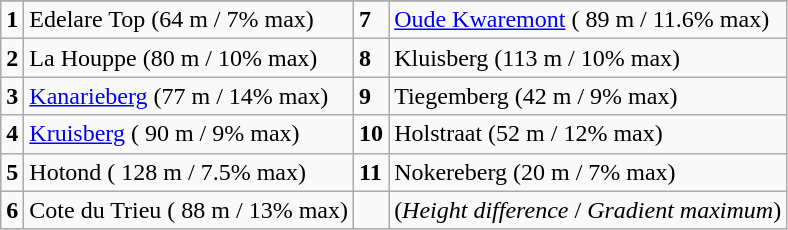<table class="wikitable">
<tr style="background:#ccccff;">
</tr>
<tr>
<td><strong>1</strong></td>
<td>Edelare Top (64 m / 7% max)</td>
<td><strong>7</strong></td>
<td><a href='#'>Oude Kwaremont</a> ( 89 m / 11.6% max)</td>
</tr>
<tr>
<td><strong>2</strong></td>
<td>La Houppe (80 m / 10% max)</td>
<td><strong>8</strong></td>
<td>Kluisberg (113 m / 10% max)</td>
</tr>
<tr>
<td><strong>3</strong></td>
<td><a href='#'>Kanarieberg</a> (77 m / 14% max)</td>
<td><strong>9</strong></td>
<td>Tiegemberg (42 m / 9% max)</td>
</tr>
<tr>
<td><strong>4</strong></td>
<td><a href='#'>Kruisberg</a> ( 90 m / 9% max)</td>
<td><strong>10</strong></td>
<td>Holstraat (52 m / 12% max)</td>
</tr>
<tr>
<td><strong>5</strong></td>
<td>Hotond ( 128 m / 7.5% max)</td>
<td><strong>11</strong></td>
<td>Nokereberg (20 m / 7% max)</td>
</tr>
<tr>
<td><strong>6</strong></td>
<td>Cote du Trieu ( 88 m / 13% max)</td>
<td></td>
<td>(<em>Height difference</em> / <em>Gradient maximum</em>)</td>
</tr>
</table>
